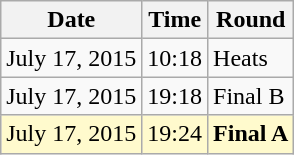<table class="wikitable">
<tr>
<th>Date</th>
<th>Time</th>
<th>Round</th>
</tr>
<tr>
<td>July 17, 2015</td>
<td>10:18</td>
<td>Heats</td>
</tr>
<tr>
<td>July 17, 2015</td>
<td>19:18</td>
<td>Final B</td>
</tr>
<tr style=background:lemonchiffon>
<td>July 17, 2015</td>
<td>19:24</td>
<td><strong>Final A</strong></td>
</tr>
</table>
